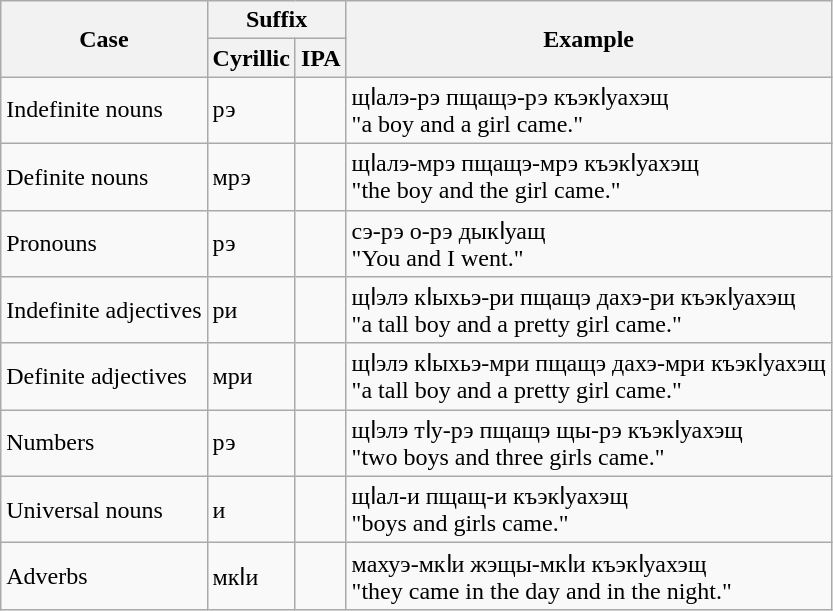<table class="wikitable">
<tr>
<th rowspan=2>Case</th>
<th colspan=2>Suffix</th>
<th rowspan=2>Example</th>
</tr>
<tr>
<th>Cyrillic</th>
<th>IPA</th>
</tr>
<tr>
<td>Indefinite nouns</td>
<td>рэ</td>
<td></td>
<td>щӏалэ-рэ пщащэ-рэ къэкӏуахэщ<br>"a boy and a girl came."</td>
</tr>
<tr>
<td>Definite nouns</td>
<td>мрэ</td>
<td></td>
<td>щӏалэ-мрэ пщащэ-мрэ къэкӏуахэщ<br>"the boy and the girl came."</td>
</tr>
<tr>
<td>Pronouns</td>
<td>рэ</td>
<td></td>
<td>сэ-рэ о-рэ дыкӏуащ<br>"You and I went."</td>
</tr>
<tr>
<td>Indefinite adjectives</td>
<td>ри</td>
<td></td>
<td>щӏэлэ кӏыхьэ-ри пщащэ дахэ-ри къэкӏуахэщ<br>"a tall boy and a pretty girl came."</td>
</tr>
<tr>
<td>Definite adjectives</td>
<td>мри</td>
<td></td>
<td>щӏэлэ кӏыхьэ-мри пщащэ дахэ-мри къэкӏуахэщ<br>"a tall boy and a pretty girl came."</td>
</tr>
<tr>
<td>Numbers</td>
<td>рэ</td>
<td></td>
<td>щӏэлэ тӏу-рэ пщащэ щы-рэ къэкӏуахэщ<br>"two boys and three girls came."</td>
</tr>
<tr>
<td>Universal nouns</td>
<td>и</td>
<td></td>
<td>щӏал-и пщащ-и къэкӏуахэщ<br>"boys and girls came."</td>
</tr>
<tr>
<td>Adverbs</td>
<td>мкӏи</td>
<td></td>
<td>махуэ-мкӏи жэщы-мкӏи къэкӏуахэщ<br>"they came in the day and in the night."</td>
</tr>
</table>
